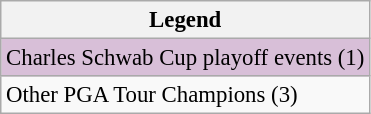<table class="wikitable" style="font-size:95%;">
<tr>
<th>Legend</th>
</tr>
<tr style="background:thistle">
<td>Charles Schwab Cup playoff events (1)</td>
</tr>
<tr>
<td>Other PGA Tour Champions (3)</td>
</tr>
</table>
